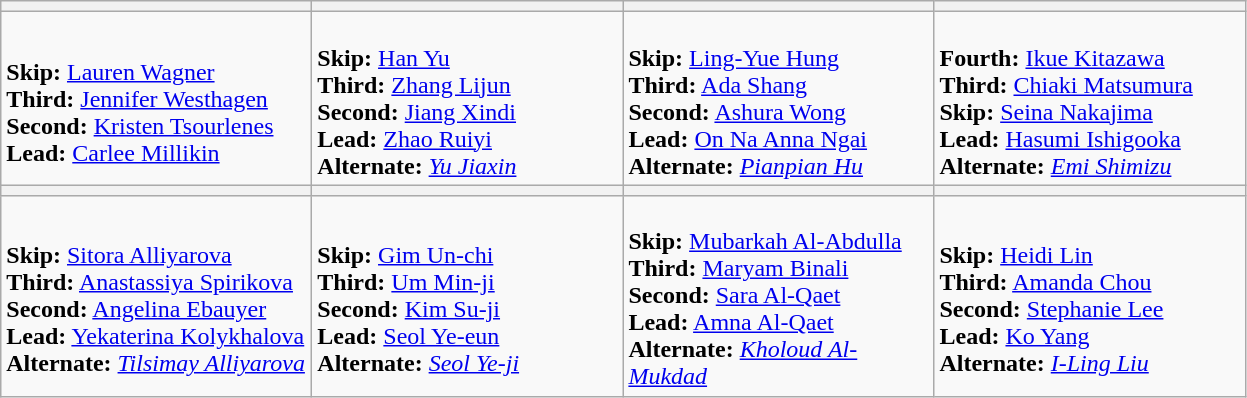<table class="wikitable">
<tr>
<th width=200></th>
<th width=200></th>
<th width=200></th>
<th width=200></th>
</tr>
<tr>
<td><br><strong>Skip:</strong> <a href='#'>Lauren Wagner</a><br>
<strong>Third:</strong> <a href='#'>Jennifer Westhagen</a><br>
<strong>Second:</strong> <a href='#'>Kristen Tsourlenes</a><br>
<strong>Lead:</strong> <a href='#'>Carlee Millikin</a><br></td>
<td><br><strong>Skip:</strong> <a href='#'>Han Yu</a><br>
<strong>Third:</strong> <a href='#'>Zhang Lijun</a><br>
<strong>Second:</strong> <a href='#'>Jiang Xindi</a><br>
<strong>Lead:</strong> <a href='#'>Zhao Ruiyi</a><br>
<strong>Alternate:</strong> <em><a href='#'>Yu Jiaxin</a></em></td>
<td><br><strong>Skip:</strong> <a href='#'>Ling-Yue Hung</a><br>
<strong>Third:</strong> <a href='#'>Ada Shang</a><br>
<strong>Second:</strong> <a href='#'>Ashura Wong</a><br>
<strong>Lead:</strong> <a href='#'>On Na Anna Ngai</a><br>
<strong>Alternate:</strong> <em><a href='#'>Pianpian Hu</a></em></td>
<td><br><strong>Fourth:</strong> <a href='#'>Ikue Kitazawa</a><br>
<strong>Third:</strong> <a href='#'>Chiaki Matsumura</a><br>
<strong>Skip:</strong> <a href='#'>Seina Nakajima</a><br>
<strong>Lead:</strong> <a href='#'>Hasumi Ishigooka</a><br>
<strong>Alternate:</strong> <em><a href='#'>Emi Shimizu</a></em></td>
</tr>
<tr>
<th width=200></th>
<th width=200></th>
<th width=200></th>
<th width=200></th>
</tr>
<tr>
<td><br><strong>Skip:</strong> <a href='#'>Sitora Alliyarova</a><br>
<strong>Third:</strong> <a href='#'>Anastassiya Spirikova</a><br>
<strong>Second:</strong> <a href='#'>Angelina Ebauyer</a><br>
<strong>Lead:</strong> <a href='#'>Yekaterina Kolykhalova</a><br>
<strong>Alternate:</strong> <em><a href='#'>Tilsimay Alliyarova</a></em></td>
<td><br><strong>Skip:</strong> <a href='#'>Gim Un-chi</a><br>
<strong>Third:</strong> <a href='#'>Um Min-ji</a><br>
<strong>Second:</strong> <a href='#'>Kim Su-ji</a><br>
<strong>Lead:</strong> <a href='#'>Seol Ye-eun</a><br>
<strong>Alternate:</strong> <em><a href='#'>Seol Ye-ji</a></em></td>
<td><br><strong>Skip:</strong> <a href='#'>Mubarkah Al-Abdulla</a><br>
<strong>Third:</strong> <a href='#'>Maryam Binali</a><br>
<strong>Second:</strong> <a href='#'>Sara Al-Qaet</a><br>
<strong>Lead:</strong> <a href='#'>Amna Al-Qaet</a><br>
<strong>Alternate:</strong> <em><a href='#'>Kholoud Al-Mukdad</a></em></td>
<td><br><strong>Skip:</strong> <a href='#'>Heidi Lin</a><br>
<strong>Third:</strong> <a href='#'>Amanda Chou</a><br>
<strong>Second:</strong> <a href='#'>Stephanie Lee</a><br>
<strong>Lead:</strong> <a href='#'>Ko Yang</a><br>
<strong>Alternate:</strong> <em><a href='#'>I-Ling Liu</a></em></td>
</tr>
</table>
